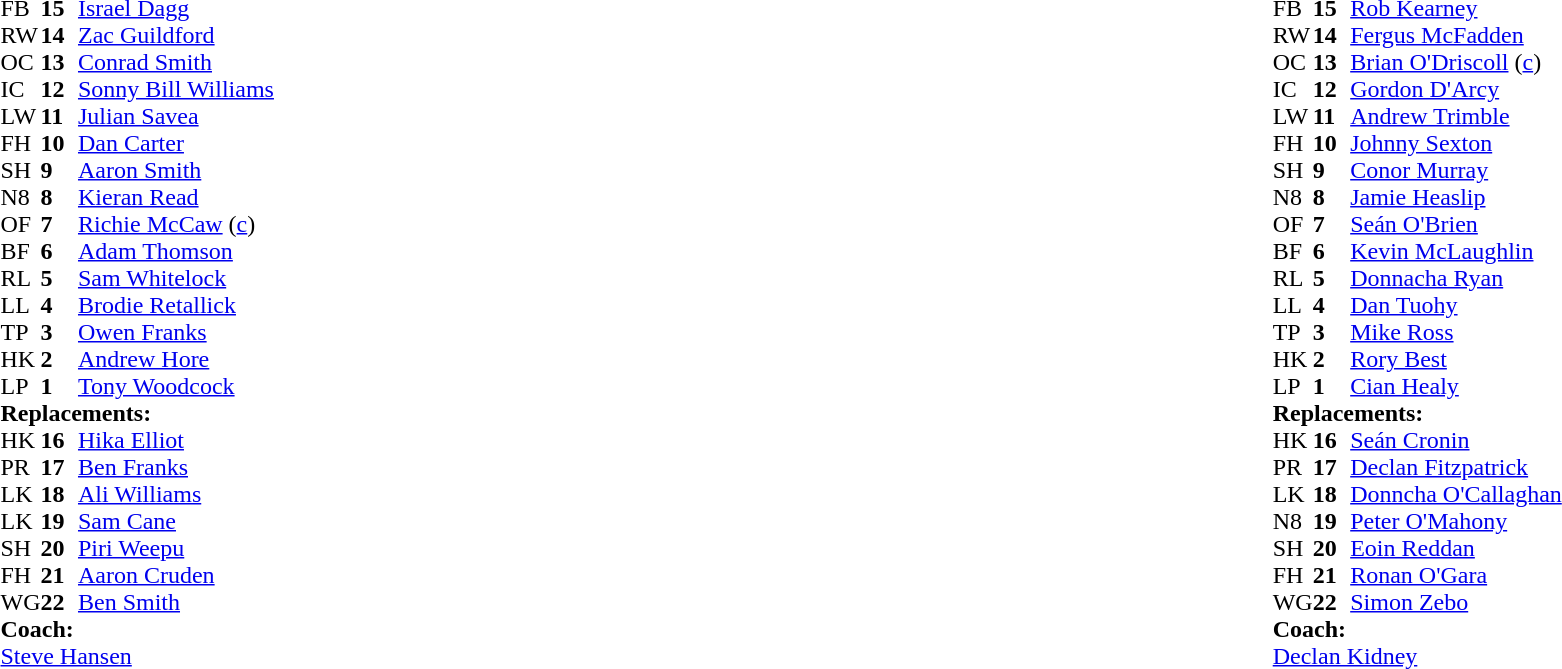<table width="100%">
<tr>
<td valign="top" width="50%"><br><table style="font-size: 100%" cellspacing="0" cellpadding="0">
<tr>
<th width="25"></th>
<th width="25"></th>
</tr>
<tr>
<td>FB</td>
<td><strong>15</strong></td>
<td><a href='#'>Israel Dagg</a></td>
<td></td>
</tr>
<tr>
<td>RW</td>
<td><strong>14</strong></td>
<td><a href='#'>Zac Guildford</a></td>
</tr>
<tr>
<td>OC</td>
<td><strong>13</strong></td>
<td><a href='#'>Conrad Smith</a></td>
</tr>
<tr>
<td>IC</td>
<td><strong>12</strong></td>
<td><a href='#'>Sonny Bill Williams</a></td>
</tr>
<tr>
<td>LW</td>
<td><strong>11</strong></td>
<td><a href='#'>Julian Savea</a></td>
<td></td>
<td></td>
</tr>
<tr>
<td>FH</td>
<td><strong>10</strong></td>
<td><a href='#'>Dan Carter</a></td>
</tr>
<tr>
<td>SH</td>
<td><strong>9</strong></td>
<td><a href='#'>Aaron Smith</a></td>
<td></td>
<td></td>
</tr>
<tr>
<td>N8</td>
<td><strong>8</strong></td>
<td><a href='#'>Kieran Read</a></td>
<td></td>
<td></td>
</tr>
<tr>
<td>OF</td>
<td><strong>7</strong></td>
<td><a href='#'>Richie McCaw</a> (<a href='#'>c</a>)</td>
</tr>
<tr>
<td>BF</td>
<td><strong>6</strong></td>
<td><a href='#'>Adam Thomson</a></td>
<td></td>
<td></td>
<td></td>
</tr>
<tr>
<td>RL</td>
<td><strong>5</strong></td>
<td><a href='#'>Sam Whitelock</a></td>
</tr>
<tr>
<td>LL</td>
<td><strong>4</strong></td>
<td><a href='#'>Brodie Retallick</a></td>
<td></td>
<td></td>
<td></td>
<td></td>
</tr>
<tr>
<td>TP</td>
<td><strong>3</strong></td>
<td><a href='#'>Owen Franks</a></td>
<td></td>
<td></td>
</tr>
<tr>
<td>HK</td>
<td><strong>2</strong></td>
<td><a href='#'>Andrew Hore</a></td>
</tr>
<tr>
<td>LP</td>
<td><strong>1</strong></td>
<td><a href='#'>Tony Woodcock</a></td>
</tr>
<tr>
<td colspan=3><strong>Replacements:</strong></td>
</tr>
<tr>
<td>HK</td>
<td><strong>16</strong></td>
<td><a href='#'>Hika Elliot</a></td>
</tr>
<tr>
<td>PR</td>
<td><strong>17</strong></td>
<td><a href='#'>Ben Franks</a></td>
<td></td>
<td></td>
</tr>
<tr>
<td>LK</td>
<td><strong>18</strong></td>
<td><a href='#'>Ali Williams</a></td>
<td></td>
<td></td>
</tr>
<tr>
<td>LK</td>
<td><strong>19</strong></td>
<td><a href='#'>Sam Cane</a></td>
<td></td>
<td></td>
</tr>
<tr>
<td>SH</td>
<td><strong>20</strong></td>
<td><a href='#'>Piri Weepu</a></td>
<td></td>
<td></td>
</tr>
<tr>
<td>FH</td>
<td><strong>21</strong></td>
<td><a href='#'>Aaron Cruden</a></td>
</tr>
<tr>
<td>WG</td>
<td><strong>22</strong></td>
<td><a href='#'>Ben Smith</a></td>
<td></td>
<td></td>
</tr>
<tr>
<td colspan=3><strong>Coach:</strong></td>
</tr>
<tr>
<td colspan="4"> <a href='#'>Steve Hansen</a></td>
</tr>
</table>
</td>
<td valign="top" width="50%"><br><table style="font-size: 100%" cellspacing="0" cellpadding="0" align="center">
<tr>
<th width="25"></th>
<th width="25"></th>
</tr>
<tr>
<td>FB</td>
<td><strong>15</strong></td>
<td><a href='#'>Rob Kearney</a></td>
</tr>
<tr>
<td>RW</td>
<td><strong>14</strong></td>
<td><a href='#'>Fergus McFadden</a></td>
</tr>
<tr>
<td>OC</td>
<td><strong>13</strong></td>
<td><a href='#'>Brian O'Driscoll</a> (<a href='#'>c</a>)</td>
</tr>
<tr>
<td>IC</td>
<td><strong>12</strong></td>
<td><a href='#'>Gordon D'Arcy</a></td>
<td></td>
<td></td>
</tr>
<tr>
<td>LW</td>
<td><strong>11</strong></td>
<td><a href='#'>Andrew Trimble</a></td>
</tr>
<tr>
<td>FH</td>
<td><strong>10</strong></td>
<td><a href='#'>Johnny Sexton</a></td>
</tr>
<tr>
<td>SH</td>
<td><strong>9</strong></td>
<td><a href='#'>Conor Murray</a></td>
<td></td>
<td></td>
</tr>
<tr>
<td>N8</td>
<td><strong>8</strong></td>
<td><a href='#'>Jamie Heaslip</a></td>
</tr>
<tr>
<td>OF</td>
<td><strong>7</strong></td>
<td><a href='#'>Seán O'Brien</a></td>
</tr>
<tr>
<td>BF</td>
<td><strong>6</strong></td>
<td><a href='#'>Kevin McLaughlin</a></td>
<td></td>
<td></td>
</tr>
<tr>
<td>RL</td>
<td><strong>5</strong></td>
<td><a href='#'>Donnacha Ryan</a></td>
</tr>
<tr>
<td>LL</td>
<td><strong>4</strong></td>
<td><a href='#'>Dan Tuohy</a></td>
<td></td>
<td></td>
</tr>
<tr>
<td>TP</td>
<td><strong>3</strong></td>
<td><a href='#'>Mike Ross</a></td>
</tr>
<tr>
<td>HK</td>
<td><strong>2</strong></td>
<td><a href='#'>Rory Best</a></td>
</tr>
<tr>
<td>LP</td>
<td><strong>1</strong></td>
<td><a href='#'>Cian Healy</a></td>
</tr>
<tr>
<td colspan=3><strong>Replacements:</strong></td>
</tr>
<tr>
<td>HK</td>
<td><strong>16</strong></td>
<td><a href='#'>Seán Cronin</a></td>
</tr>
<tr>
<td>PR</td>
<td><strong>17</strong></td>
<td><a href='#'>Declan Fitzpatrick</a></td>
</tr>
<tr>
<td>LK</td>
<td><strong>18</strong></td>
<td><a href='#'>Donncha O'Callaghan</a></td>
<td></td>
<td></td>
</tr>
<tr>
<td>N8</td>
<td><strong>19</strong></td>
<td><a href='#'>Peter O'Mahony</a></td>
<td></td>
<td></td>
</tr>
<tr>
<td>SH</td>
<td><strong>20</strong></td>
<td><a href='#'>Eoin Reddan</a></td>
<td></td>
<td></td>
</tr>
<tr>
<td>FH</td>
<td><strong>21</strong></td>
<td><a href='#'>Ronan O'Gara</a></td>
<td></td>
<td></td>
</tr>
<tr>
<td>WG</td>
<td><strong>22</strong></td>
<td><a href='#'>Simon Zebo</a></td>
</tr>
<tr>
<td colspan=3><strong>Coach:</strong></td>
</tr>
<tr>
<td colspan="4"> <a href='#'>Declan Kidney</a></td>
</tr>
</table>
</td>
</tr>
</table>
